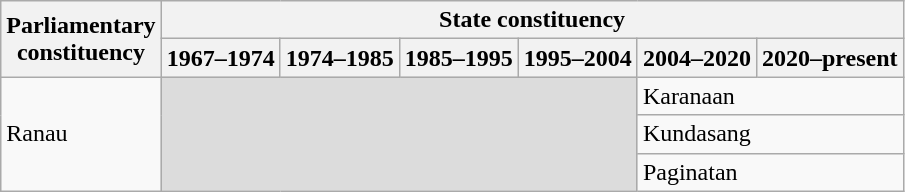<table class="wikitable">
<tr>
<th rowspan="2">Parliamentary<br>constituency</th>
<th colspan="6">State constituency</th>
</tr>
<tr>
<th>1967–1974</th>
<th>1974–1985</th>
<th>1985–1995</th>
<th>1995–2004</th>
<th>2004–2020</th>
<th>2020–present</th>
</tr>
<tr>
<td rowspan="3">Ranau</td>
<td colspan="4" rowspan="3" bgcolor="dcdcdc"></td>
<td colspan="2">Karanaan</td>
</tr>
<tr>
<td colspan="2">Kundasang</td>
</tr>
<tr>
<td colspan="2">Paginatan</td>
</tr>
</table>
